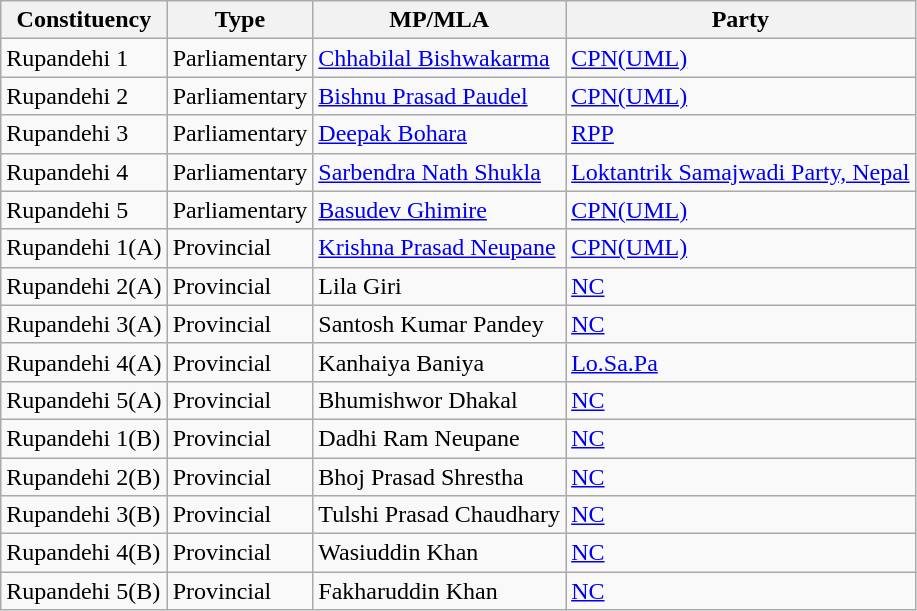<table class="wikitable">
<tr>
<th>Constituency</th>
<th>Type</th>
<th>MP/MLA</th>
<th>Party</th>
</tr>
<tr>
<td>Rupandehi 1</td>
<td>Parliamentary</td>
<td><a href='#'>Chhabilal Bishwakarma</a></td>
<td><a href='#'>CPN(UML)</a></td>
</tr>
<tr>
<td>Rupandehi 2</td>
<td>Parliamentary</td>
<td><a href='#'>Bishnu Prasad Paudel</a></td>
<td><a href='#'>CPN(UML)</a></td>
</tr>
<tr>
<td>Rupandehi 3</td>
<td>Parliamentary</td>
<td><a href='#'>Deepak Bohara</a></td>
<td><a href='#'>RPP</a></td>
</tr>
<tr>
<td>Rupandehi 4</td>
<td>Parliamentary</td>
<td><a href='#'>Sarbendra Nath Shukla</a></td>
<td><a href='#'>Loktantrik Samajwadi Party, Nepal</a></td>
</tr>
<tr>
<td>Rupandehi 5</td>
<td>Parliamentary</td>
<td><a href='#'>Basudev Ghimire</a></td>
<td><a href='#'>CPN(UML)</a></td>
</tr>
<tr>
<td>Rupandehi 1(A)</td>
<td>Provincial</td>
<td><a href='#'>Krishna Prasad Neupane</a></td>
<td><a href='#'>CPN(UML)</a></td>
</tr>
<tr>
<td>Rupandehi 2(A)</td>
<td>Provincial</td>
<td>Lila Giri</td>
<td><a href='#'>NC</a></td>
</tr>
<tr>
<td>Rupandehi 3(A)</td>
<td>Provincial</td>
<td>Santosh Kumar Pandey</td>
<td><a href='#'>NC</a></td>
</tr>
<tr>
<td>Rupandehi 4(A)</td>
<td>Provincial</td>
<td>Kanhaiya Baniya</td>
<td><a href='#'>Lo.Sa.Pa</a></td>
</tr>
<tr>
<td>Rupandehi 5(A)</td>
<td>Provincial</td>
<td>Bhumishwor Dhakal</td>
<td><a href='#'>NC</a></td>
</tr>
<tr>
<td>Rupandehi 1(B)</td>
<td>Provincial</td>
<td>Dadhi Ram Neupane</td>
<td><a href='#'>NC</a></td>
</tr>
<tr>
<td>Rupandehi 2(B)</td>
<td>Provincial</td>
<td>Bhoj Prasad Shrestha</td>
<td><a href='#'>NC</a></td>
</tr>
<tr>
<td>Rupandehi 3(B)</td>
<td>Provincial</td>
<td>Tulshi Prasad Chaudhary</td>
<td><a href='#'>NC</a></td>
</tr>
<tr>
<td>Rupandehi 4(B)</td>
<td>Provincial</td>
<td>Wasiuddin Khan</td>
<td><a href='#'>NC</a></td>
</tr>
<tr>
<td>Rupandehi 5(B)</td>
<td>Provincial</td>
<td>Fakharuddin Khan</td>
<td><a href='#'>NC</a></td>
</tr>
</table>
